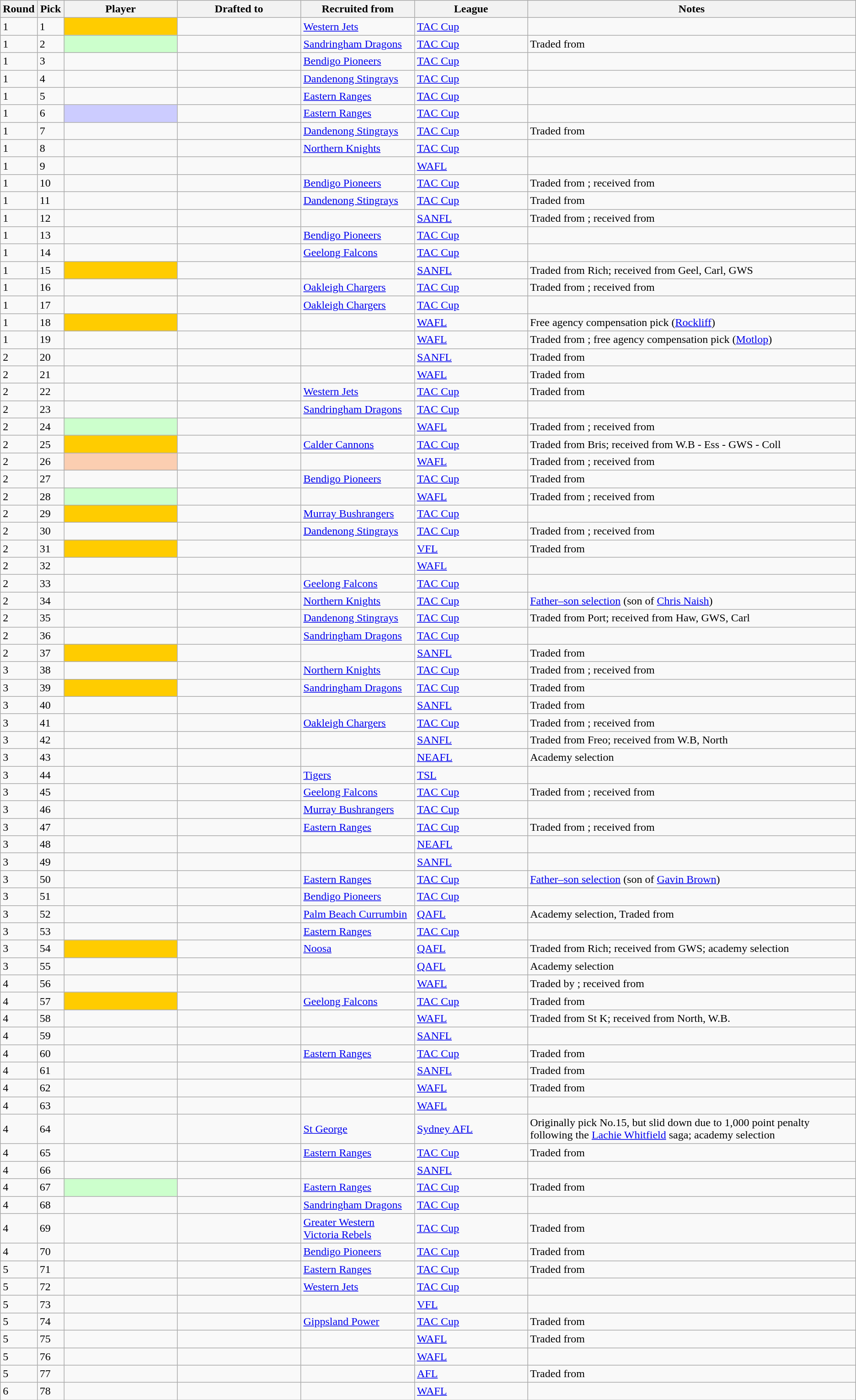<table class="wikitable sortable">
<tr>
<th scope="col" style="width:2em">Round</th>
<th scope="col" style="width:2em">Pick</th>
<th scope="col" style="width:10em">Player</th>
<th scope="col" style="width:11em">Drafted to</th>
<th scope="col" style="width:10em">Recruited from</th>
<th scope="col" style="width:10em">League</th>
<th scope="col" style="width:30em">Notes</th>
</tr>
<tr>
<td>1</td>
<td>1</td>
<td bgcolor="#FFCC00"><br></td>
<td></td>
<td><a href='#'>Western Jets</a></td>
<td><a href='#'>TAC Cup</a></td>
<td></td>
</tr>
<tr>
<td>1</td>
<td>2</td>
<td bgcolor="#CCFFCC"></td>
<td></td>
<td><a href='#'>Sandringham Dragons</a></td>
<td><a href='#'>TAC Cup</a></td>
<td>Traded from </td>
</tr>
<tr>
<td>1</td>
<td>3</td>
<td></td>
<td></td>
<td><a href='#'>Bendigo Pioneers</a></td>
<td><a href='#'>TAC Cup</a></td>
<td></td>
</tr>
<tr>
<td>1</td>
<td>4</td>
<td></td>
<td></td>
<td><a href='#'>Dandenong Stingrays</a></td>
<td><a href='#'>TAC Cup</a></td>
<td></td>
</tr>
<tr>
<td>1</td>
<td>5</td>
<td></td>
<td></td>
<td><a href='#'>Eastern Ranges</a></td>
<td><a href='#'>TAC Cup</a></td>
<td></td>
</tr>
<tr>
<td>1</td>
<td>6</td>
<td bgcolor="#CCCCFF"></td>
<td></td>
<td><a href='#'>Eastern Ranges</a></td>
<td><a href='#'>TAC Cup</a></td>
<td></td>
</tr>
<tr>
<td>1</td>
<td>7</td>
<td></td>
<td></td>
<td><a href='#'>Dandenong Stingrays</a></td>
<td><a href='#'>TAC Cup</a></td>
<td>Traded from </td>
</tr>
<tr>
<td>1</td>
<td>8</td>
<td></td>
<td></td>
<td><a href='#'>Northern Knights</a></td>
<td><a href='#'>TAC Cup</a></td>
<td></td>
</tr>
<tr>
<td>1</td>
<td>9</td>
<td></td>
<td></td>
<td></td>
<td><a href='#'>WAFL</a></td>
<td></td>
</tr>
<tr>
<td>1</td>
<td>10</td>
<td></td>
<td></td>
<td><a href='#'>Bendigo Pioneers</a></td>
<td><a href='#'>TAC Cup</a></td>
<td>Traded from ; received from </td>
</tr>
<tr>
<td>1</td>
<td>11</td>
<td></td>
<td></td>
<td><a href='#'>Dandenong Stingrays</a></td>
<td><a href='#'>TAC Cup</a></td>
<td>Traded from </td>
</tr>
<tr>
<td>1</td>
<td>12</td>
<td></td>
<td></td>
<td></td>
<td><a href='#'>SANFL</a></td>
<td>Traded from ; received from </td>
</tr>
<tr>
<td>1</td>
<td>13</td>
<td></td>
<td></td>
<td><a href='#'>Bendigo Pioneers</a></td>
<td><a href='#'>TAC Cup</a></td>
<td></td>
</tr>
<tr>
<td>1</td>
<td>14</td>
<td></td>
<td></td>
<td><a href='#'>Geelong Falcons</a></td>
<td><a href='#'>TAC Cup</a></td>
<td></td>
</tr>
<tr>
<td>1</td>
<td>15</td>
<td bgcolor="FFCC00"><br></td>
<td></td>
<td></td>
<td><a href='#'>SANFL</a></td>
<td>Traded from Rich; received from Geel, Carl, GWS</td>
</tr>
<tr>
<td>1</td>
<td>16</td>
<td></td>
<td></td>
<td><a href='#'>Oakleigh Chargers</a></td>
<td><a href='#'>TAC Cup</a></td>
<td>Traded from ; received from </td>
</tr>
<tr>
<td>1</td>
<td>17</td>
<td></td>
<td></td>
<td><a href='#'>Oakleigh Chargers</a></td>
<td><a href='#'>TAC Cup</a></td>
<td></td>
</tr>
<tr>
<td>1</td>
<td>18</td>
<td bgcolor="FFCC00"><br></td>
<td></td>
<td></td>
<td><a href='#'>WAFL</a></td>
<td>Free agency compensation pick (<a href='#'>Rockliff</a>)</td>
</tr>
<tr>
<td>1</td>
<td>19</td>
<td></td>
<td></td>
<td></td>
<td><a href='#'>WAFL</a></td>
<td>Traded from ; free agency compensation pick (<a href='#'>Motlop</a>)</td>
</tr>
<tr>
<td>2</td>
<td>20</td>
<td></td>
<td></td>
<td></td>
<td><a href='#'>SANFL</a></td>
<td>Traded from </td>
</tr>
<tr>
<td>2</td>
<td>21</td>
<td></td>
<td></td>
<td></td>
<td><a href='#'>WAFL</a></td>
<td>Traded from </td>
</tr>
<tr>
<td>2</td>
<td>22</td>
<td></td>
<td></td>
<td><a href='#'>Western Jets</a></td>
<td><a href='#'>TAC Cup</a></td>
<td>Traded from </td>
</tr>
<tr>
<td>2</td>
<td>23</td>
<td></td>
<td></td>
<td><a href='#'>Sandringham Dragons</a></td>
<td><a href='#'>TAC Cup</a></td>
<td></td>
</tr>
<tr>
<td>2</td>
<td>24</td>
<td bgcolor="#CCFFCC"></td>
<td></td>
<td></td>
<td><a href='#'>WAFL</a></td>
<td>Traded from ; received from </td>
</tr>
<tr>
<td>2</td>
<td>25</td>
<td bgcolor="#FFCC00"></td>
<td></td>
<td><a href='#'>Calder Cannons</a></td>
<td><a href='#'>TAC Cup</a></td>
<td>Traded from Bris; received from W.B - Ess - GWS - Coll</td>
</tr>
<tr>
<td>2</td>
<td>26</td>
<td bgcolor="#FBCEB1"></td>
<td></td>
<td></td>
<td><a href='#'>WAFL</a></td>
<td>Traded from ; received from </td>
</tr>
<tr>
<td>2</td>
<td>27</td>
<td></td>
<td></td>
<td><a href='#'>Bendigo Pioneers</a></td>
<td><a href='#'>TAC Cup</a></td>
<td>Traded from </td>
</tr>
<tr>
<td>2</td>
<td>28</td>
<td bgcolor="#CCFFCC"></td>
<td></td>
<td></td>
<td><a href='#'>WAFL</a></td>
<td>Traded from ; received from </td>
</tr>
<tr>
<td>2</td>
<td>29</td>
<td bgcolor="#FFCC00"></td>
<td></td>
<td><a href='#'>Murray Bushrangers</a></td>
<td><a href='#'>TAC Cup</a></td>
<td></td>
</tr>
<tr>
<td>2</td>
<td>30</td>
<td></td>
<td></td>
<td><a href='#'>Dandenong Stingrays</a></td>
<td><a href='#'>TAC Cup</a></td>
<td>Traded from ; received from </td>
</tr>
<tr>
<td>2</td>
<td>31</td>
<td bgcolor="#FFCC00"></td>
<td></td>
<td></td>
<td><a href='#'>VFL</a></td>
<td>Traded from </td>
</tr>
<tr>
<td>2</td>
<td>32</td>
<td></td>
<td></td>
<td></td>
<td><a href='#'>WAFL</a></td>
<td></td>
</tr>
<tr>
<td>2</td>
<td>33</td>
<td></td>
<td></td>
<td><a href='#'>Geelong Falcons</a></td>
<td><a href='#'>TAC Cup</a></td>
<td></td>
</tr>
<tr>
<td>2</td>
<td>34</td>
<td></td>
<td></td>
<td><a href='#'>Northern Knights</a></td>
<td><a href='#'>TAC Cup</a></td>
<td><a href='#'>Father–son selection</a> (son of <a href='#'>Chris Naish</a>)</td>
</tr>
<tr>
<td>2</td>
<td>35</td>
<td></td>
<td></td>
<td><a href='#'>Dandenong Stingrays</a></td>
<td><a href='#'>TAC Cup</a></td>
<td>Traded from Port; received from Haw, GWS, Carl</td>
</tr>
<tr>
<td>2</td>
<td>36</td>
<td></td>
<td></td>
<td><a href='#'>Sandringham Dragons</a></td>
<td><a href='#'>TAC Cup</a></td>
<td></td>
</tr>
<tr>
<td>2</td>
<td>37</td>
<td bgcolor="#FFCC00"></td>
<td></td>
<td></td>
<td><a href='#'>SANFL</a></td>
<td>Traded from </td>
</tr>
<tr>
<td>3</td>
<td>38</td>
<td></td>
<td></td>
<td><a href='#'>Northern Knights</a></td>
<td><a href='#'>TAC Cup</a></td>
<td>Traded from ; received from </td>
</tr>
<tr>
<td>3</td>
<td>39</td>
<td bgcolor="#FFCC00"></td>
<td></td>
<td><a href='#'>Sandringham Dragons</a></td>
<td><a href='#'>TAC Cup</a></td>
<td>Traded from </td>
</tr>
<tr>
<td>3</td>
<td>40</td>
<td></td>
<td></td>
<td></td>
<td><a href='#'>SANFL</a></td>
<td>Traded from </td>
</tr>
<tr>
<td>3</td>
<td>41</td>
<td></td>
<td></td>
<td><a href='#'>Oakleigh Chargers</a></td>
<td><a href='#'>TAC Cup</a></td>
<td>Traded from ; received from </td>
</tr>
<tr>
<td>3</td>
<td>42</td>
<td></td>
<td></td>
<td></td>
<td><a href='#'>SANFL</a></td>
<td>Traded from Freo; received from W.B, North</td>
</tr>
<tr>
<td>3</td>
<td>43</td>
<td></td>
<td></td>
<td></td>
<td><a href='#'>NEAFL</a></td>
<td>Academy selection</td>
</tr>
<tr>
<td>3</td>
<td>44</td>
<td></td>
<td></td>
<td><a href='#'>Tigers</a></td>
<td><a href='#'>TSL</a></td>
<td></td>
</tr>
<tr>
<td>3</td>
<td>45</td>
<td></td>
<td></td>
<td><a href='#'>Geelong Falcons</a></td>
<td><a href='#'>TAC Cup</a></td>
<td>Traded from ; received from </td>
</tr>
<tr>
<td>3</td>
<td>46</td>
<td></td>
<td></td>
<td><a href='#'>Murray Bushrangers</a></td>
<td><a href='#'>TAC Cup</a></td>
<td></td>
</tr>
<tr>
<td>3</td>
<td>47</td>
<td></td>
<td></td>
<td><a href='#'>Eastern Ranges</a></td>
<td><a href='#'>TAC Cup</a></td>
<td>Traded from ; received from </td>
</tr>
<tr>
<td>3</td>
<td>48</td>
<td></td>
<td></td>
<td></td>
<td><a href='#'>NEAFL</a></td>
<td></td>
</tr>
<tr>
<td>3</td>
<td>49</td>
<td></td>
<td></td>
<td></td>
<td><a href='#'>SANFL</a></td>
<td></td>
</tr>
<tr>
<td>3</td>
<td>50</td>
<td></td>
<td></td>
<td><a href='#'>Eastern Ranges</a></td>
<td><a href='#'>TAC Cup</a></td>
<td><a href='#'>Father–son selection</a> (son of <a href='#'>Gavin Brown</a>)</td>
</tr>
<tr>
<td>3</td>
<td>51</td>
<td></td>
<td></td>
<td><a href='#'>Bendigo Pioneers</a></td>
<td><a href='#'>TAC Cup</a></td>
<td></td>
</tr>
<tr>
<td>3</td>
<td>52</td>
<td></td>
<td></td>
<td><a href='#'>Palm Beach Currumbin</a></td>
<td><a href='#'>QAFL</a></td>
<td>Academy selection, Traded from </td>
</tr>
<tr>
<td>3</td>
<td>53</td>
<td></td>
<td></td>
<td><a href='#'>Eastern Ranges</a></td>
<td><a href='#'>TAC Cup</a></td>
</tr>
<tr>
<td>3</td>
<td>54</td>
<td bgcolor="FFCC00"><br></td>
<td></td>
<td><a href='#'>Noosa</a></td>
<td><a href='#'>QAFL</a></td>
<td>Traded from Rich; received from GWS; academy selection</td>
</tr>
<tr>
<td>3</td>
<td>55</td>
<td></td>
<td></td>
<td></td>
<td><a href='#'>QAFL</a></td>
<td>Academy selection</td>
</tr>
<tr>
<td>4</td>
<td>56</td>
<td></td>
<td></td>
<td></td>
<td><a href='#'>WAFL</a></td>
<td>Traded by ; received from </td>
</tr>
<tr>
<td>4</td>
<td>57</td>
<td bgcolor="#FFCC00"></td>
<td></td>
<td><a href='#'>Geelong Falcons</a></td>
<td><a href='#'>TAC Cup</a></td>
<td>Traded from </td>
</tr>
<tr>
<td>4</td>
<td>58</td>
<td></td>
<td></td>
<td></td>
<td><a href='#'>WAFL</a></td>
<td>Traded from St K; received from North, W.B.</td>
</tr>
<tr>
<td>4</td>
<td>59</td>
<td></td>
<td></td>
<td></td>
<td><a href='#'>SANFL</a></td>
<td></td>
</tr>
<tr>
<td>4</td>
<td>60</td>
<td></td>
<td></td>
<td><a href='#'>Eastern Ranges</a></td>
<td><a href='#'>TAC Cup</a></td>
<td>Traded from </td>
</tr>
<tr>
<td>4</td>
<td>61</td>
<td></td>
<td></td>
<td></td>
<td><a href='#'>SANFL</a></td>
<td>Traded from </td>
</tr>
<tr>
<td>4</td>
<td>62</td>
<td></td>
<td></td>
<td></td>
<td><a href='#'>WAFL</a></td>
<td>Traded from </td>
</tr>
<tr>
<td>4</td>
<td>63</td>
<td></td>
<td></td>
<td></td>
<td><a href='#'>WAFL</a></td>
<td></td>
</tr>
<tr>
<td>4</td>
<td>64</td>
<td></td>
<td></td>
<td><a href='#'>St George</a></td>
<td><a href='#'>Sydney AFL</a></td>
<td>Originally pick No.15, but slid down due to 1,000 point penalty following the <a href='#'>Lachie Whitfield</a> saga; academy selection</td>
</tr>
<tr>
<td>4</td>
<td>65</td>
<td></td>
<td></td>
<td><a href='#'>Eastern Ranges</a></td>
<td><a href='#'>TAC Cup</a></td>
<td>Traded from </td>
</tr>
<tr>
<td>4</td>
<td>66</td>
<td></td>
<td></td>
<td></td>
<td><a href='#'>SANFL</a></td>
<td></td>
</tr>
<tr>
<td>4</td>
<td>67</td>
<td bgcolor="#CCFFCC"></td>
<td></td>
<td><a href='#'>Eastern Ranges</a></td>
<td><a href='#'>TAC Cup</a></td>
<td>Traded from </td>
</tr>
<tr>
<td>4</td>
<td>68</td>
<td></td>
<td></td>
<td><a href='#'>Sandringham Dragons</a></td>
<td><a href='#'>TAC Cup</a></td>
<td></td>
</tr>
<tr>
<td>4</td>
<td>69</td>
<td></td>
<td></td>
<td><a href='#'>Greater Western Victoria Rebels</a></td>
<td><a href='#'>TAC Cup</a></td>
<td>Traded from </td>
</tr>
<tr>
<td>4</td>
<td>70</td>
<td></td>
<td></td>
<td><a href='#'>Bendigo Pioneers</a></td>
<td><a href='#'>TAC Cup</a></td>
<td>Traded from </td>
</tr>
<tr>
<td>5</td>
<td>71</td>
<td></td>
<td></td>
<td><a href='#'>Eastern Ranges</a></td>
<td><a href='#'>TAC Cup</a></td>
<td>Traded from </td>
</tr>
<tr>
<td>5</td>
<td>72</td>
<td></td>
<td></td>
<td><a href='#'>Western Jets</a></td>
<td><a href='#'>TAC Cup</a></td>
<td></td>
</tr>
<tr>
<td>5</td>
<td>73</td>
<td></td>
<td></td>
<td></td>
<td><a href='#'>VFL</a></td>
<td></td>
</tr>
<tr>
<td>5</td>
<td>74</td>
<td></td>
<td></td>
<td><a href='#'>Gippsland Power</a></td>
<td><a href='#'>TAC Cup</a></td>
<td>Traded from </td>
</tr>
<tr>
<td>5</td>
<td>75</td>
<td></td>
<td></td>
<td></td>
<td><a href='#'>WAFL</a></td>
<td>Traded from </td>
</tr>
<tr>
<td>5</td>
<td>76</td>
<td></td>
<td></td>
<td></td>
<td><a href='#'>WAFL</a></td>
<td></td>
</tr>
<tr>
<td>5</td>
<td>77</td>
<td></td>
<td></td>
<td></td>
<td><a href='#'>AFL</a></td>
<td>Traded from </td>
</tr>
<tr>
<td>6</td>
<td>78</td>
<td></td>
<td></td>
<td></td>
<td><a href='#'>WAFL</a></td>
<td></td>
</tr>
</table>
